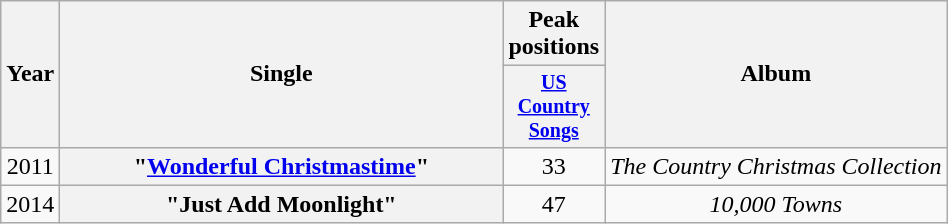<table class="wikitable plainrowheaders" style="text-align:center;">
<tr>
<th rowspan="2">Year</th>
<th rowspan="2" style="width:18em;">Single</th>
<th>Peak positions</th>
<th rowspan="2">Album</th>
</tr>
<tr style="font-size:smaller;">
<th style="width:60px;"><a href='#'>US Country Songs</a><br></th>
</tr>
<tr>
<td>2011</td>
<th scope="row">"<a href='#'>Wonderful Christmastime</a>"</th>
<td>33</td>
<td><em>The Country Christmas Collection</em></td>
</tr>
<tr>
<td>2014</td>
<th scope="row">"Just Add Moonlight"</th>
<td>47</td>
<td><em>10,000 Towns</em></td>
</tr>
</table>
